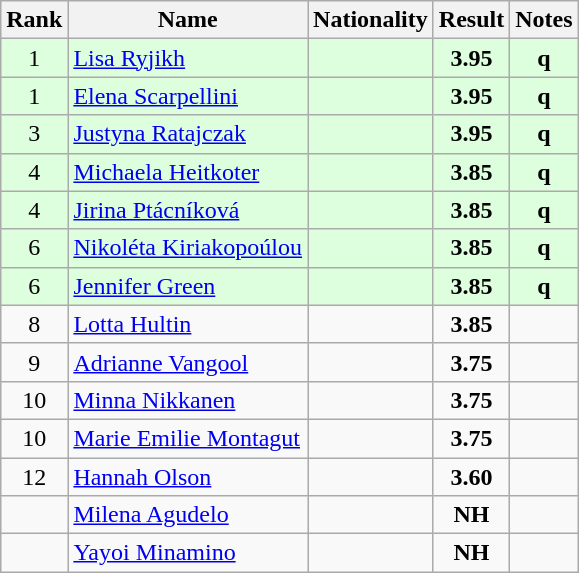<table class="wikitable sortable" style="text-align:center">
<tr>
<th>Rank</th>
<th>Name</th>
<th>Nationality</th>
<th>Result</th>
<th>Notes</th>
</tr>
<tr bgcolor=ddffdd>
<td>1</td>
<td align=left><a href='#'>Lisa Ryjikh</a></td>
<td align=left></td>
<td><strong>3.95</strong></td>
<td><strong>q</strong></td>
</tr>
<tr bgcolor=ddffdd>
<td>1</td>
<td align=left><a href='#'>Elena Scarpellini</a></td>
<td align=left></td>
<td><strong>3.95</strong></td>
<td><strong>q</strong></td>
</tr>
<tr bgcolor=ddffdd>
<td>3</td>
<td align=left><a href='#'>Justyna Ratajczak</a></td>
<td align=left></td>
<td><strong>3.95</strong></td>
<td><strong>q</strong></td>
</tr>
<tr bgcolor=ddffdd>
<td>4</td>
<td align=left><a href='#'>Michaela Heitkoter</a></td>
<td align=left></td>
<td><strong>3.85</strong></td>
<td><strong>q</strong></td>
</tr>
<tr bgcolor=ddffdd>
<td>4</td>
<td align=left><a href='#'>Jirina Ptácníková</a></td>
<td align=left></td>
<td><strong>3.85</strong></td>
<td><strong>q</strong></td>
</tr>
<tr bgcolor=ddffdd>
<td>6</td>
<td align=left><a href='#'>Nikoléta Kiriakopoúlou</a></td>
<td align=left></td>
<td><strong>3.85</strong></td>
<td><strong>q</strong></td>
</tr>
<tr bgcolor=ddffdd>
<td>6</td>
<td align=left><a href='#'>Jennifer Green</a></td>
<td align=left></td>
<td><strong>3.85</strong></td>
<td><strong>q</strong></td>
</tr>
<tr>
<td>8</td>
<td align=left><a href='#'>Lotta Hultin</a></td>
<td align=left></td>
<td><strong>3.85</strong></td>
<td></td>
</tr>
<tr>
<td>9</td>
<td align=left><a href='#'>Adrianne Vangool</a></td>
<td align=left></td>
<td><strong>3.75</strong></td>
<td></td>
</tr>
<tr>
<td>10</td>
<td align=left><a href='#'>Minna Nikkanen</a></td>
<td align=left></td>
<td><strong>3.75</strong></td>
<td></td>
</tr>
<tr>
<td>10</td>
<td align=left><a href='#'>Marie Emilie Montagut</a></td>
<td align=left></td>
<td><strong>3.75</strong></td>
<td></td>
</tr>
<tr>
<td>12</td>
<td align=left><a href='#'>Hannah Olson</a></td>
<td align=left></td>
<td><strong>3.60</strong></td>
<td></td>
</tr>
<tr>
<td></td>
<td align=left><a href='#'>Milena Agudelo</a></td>
<td align=left></td>
<td><strong>NH</strong></td>
<td></td>
</tr>
<tr>
<td></td>
<td align=left><a href='#'>Yayoi Minamino</a></td>
<td align=left></td>
<td><strong>NH</strong></td>
<td></td>
</tr>
</table>
